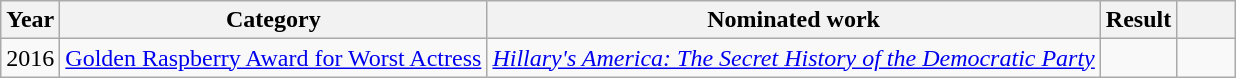<table class="wikitable sortable">
<tr>
<th>Year</th>
<th>Category</th>
<th>Nominated work</th>
<th>Result</th>
<th scope="col" style="width:2em;" class="unsortable"></th>
</tr>
<tr>
<td>2016</td>
<td><a href='#'>Golden Raspberry Award for Worst Actress</a></td>
<td><em><a href='#'>Hillary's America: The Secret History of the Democratic Party</a></em></td>
<td></td>
<td></td>
</tr>
</table>
